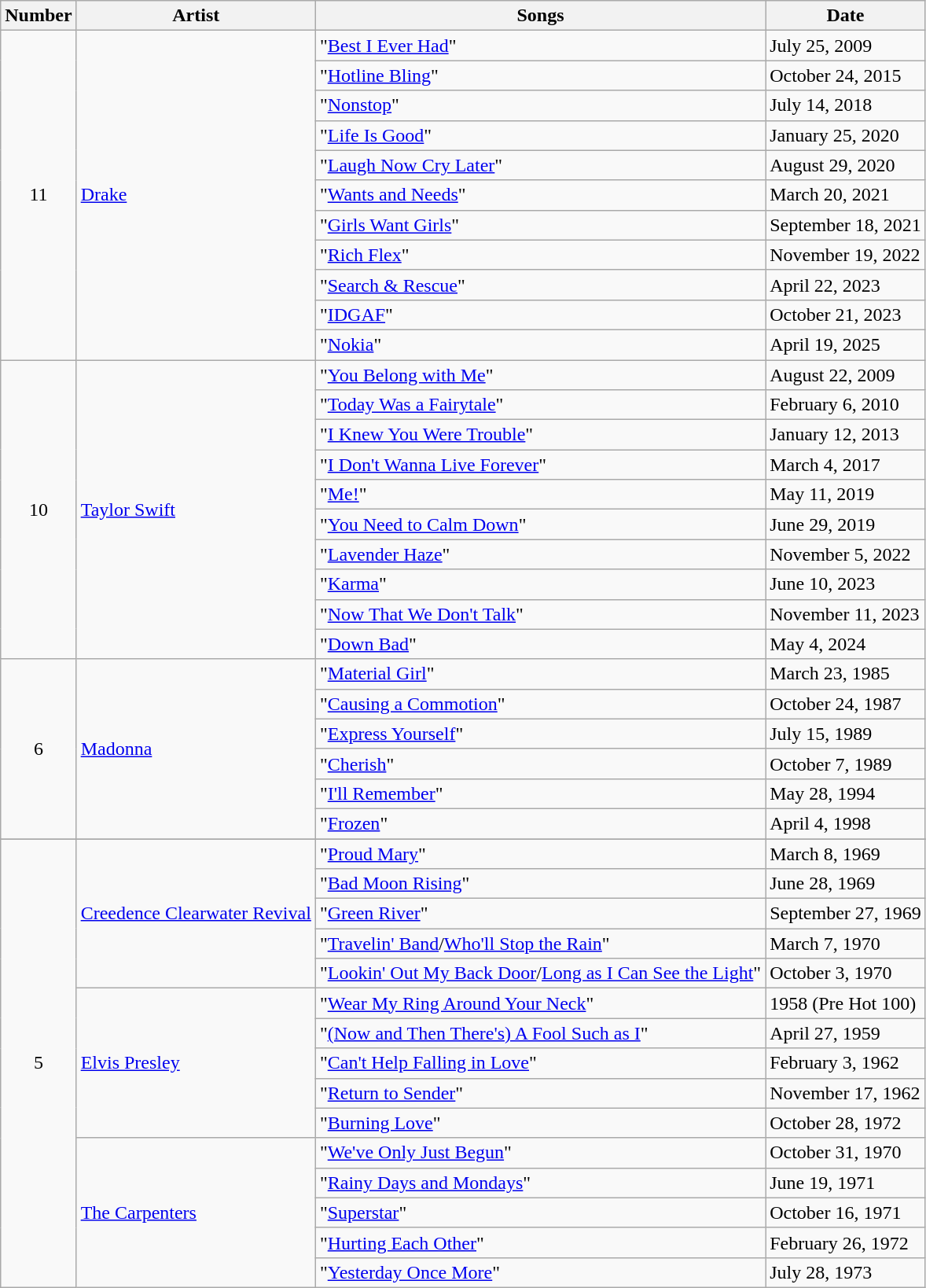<table class="wikitable plainrowheaders">
<tr>
<th>Number</th>
<th>Artist</th>
<th>Songs</th>
<th>Date</th>
</tr>
<tr>
<td rowspan="11" style="text-align:center;">11</td>
<td rowspan="11"><a href='#'>Drake</a></td>
<td>"<a href='#'>Best I Ever Had</a>"</td>
<td>July 25, 2009</td>
</tr>
<tr>
<td>"<a href='#'>Hotline Bling</a>"</td>
<td>October 24, 2015</td>
</tr>
<tr>
<td>"<a href='#'>Nonstop</a>"</td>
<td>July 14, 2018</td>
</tr>
<tr>
<td>"<a href='#'>Life Is Good</a>"</td>
<td>January 25, 2020</td>
</tr>
<tr>
<td>"<a href='#'>Laugh Now Cry Later</a>"</td>
<td>August 29, 2020</td>
</tr>
<tr>
<td>"<a href='#'>Wants and Needs</a>"</td>
<td>March 20, 2021</td>
</tr>
<tr>
<td>"<a href='#'>Girls Want Girls</a>"</td>
<td>September 18, 2021</td>
</tr>
<tr>
<td>"<a href='#'>Rich Flex</a>"</td>
<td>November 19, 2022</td>
</tr>
<tr>
<td>"<a href='#'>Search & Rescue</a>"</td>
<td>April 22, 2023</td>
</tr>
<tr>
<td>"<a href='#'>IDGAF</a>"</td>
<td>October 21, 2023</td>
</tr>
<tr>
<td>"<a href='#'>Nokia</a>"</td>
<td>April 19, 2025</td>
</tr>
<tr>
<td rowspan="10" style="text-align:center;">10</td>
<td rowspan="10"><a href='#'>Taylor Swift</a></td>
<td>"<a href='#'>You Belong with Me</a>"</td>
<td>August 22, 2009</td>
</tr>
<tr>
<td>"<a href='#'>Today Was a Fairytale</a>"</td>
<td>February 6, 2010</td>
</tr>
<tr>
<td>"<a href='#'>I Knew You Were Trouble</a>"</td>
<td>January 12, 2013</td>
</tr>
<tr>
<td>"<a href='#'>I Don't Wanna Live Forever</a>"</td>
<td>March 4, 2017</td>
</tr>
<tr>
<td>"<a href='#'>Me!</a>"</td>
<td>May 11, 2019</td>
</tr>
<tr>
<td>"<a href='#'>You Need to Calm Down</a>"</td>
<td>June 29, 2019</td>
</tr>
<tr>
<td>"<a href='#'>Lavender Haze</a>"</td>
<td>November 5, 2022</td>
</tr>
<tr>
<td>"<a href='#'>Karma</a>"</td>
<td>June 10, 2023</td>
</tr>
<tr>
<td>"<a href='#'>Now That We Don't Talk</a>"</td>
<td>November 11, 2023</td>
</tr>
<tr>
<td>"<a href='#'>Down Bad</a>"</td>
<td>May 4, 2024</td>
</tr>
<tr>
<td rowspan="6" style="text-align:center;">6</td>
<td rowspan="6"><a href='#'>Madonna</a></td>
<td>"<a href='#'>Material Girl</a>"</td>
<td>March 23, 1985</td>
</tr>
<tr>
<td>"<a href='#'>Causing a Commotion</a>"</td>
<td>October 24, 1987</td>
</tr>
<tr>
<td>"<a href='#'>Express Yourself</a>"</td>
<td>July 15, 1989</td>
</tr>
<tr>
<td>"<a href='#'>Cherish</a>"</td>
<td>October 7, 1989</td>
</tr>
<tr>
<td>"<a href='#'>I'll Remember</a>"</td>
<td>May 28, 1994</td>
</tr>
<tr>
<td>"<a href='#'>Frozen</a>"</td>
<td>April 4, 1998</td>
</tr>
<tr>
</tr>
<tr>
<td rowspan="15" style="text-align:center;">5</td>
<td rowspan="5"><a href='#'>Creedence Clearwater Revival</a></td>
<td>"<a href='#'>Proud Mary</a>"</td>
<td>March 8, 1969</td>
</tr>
<tr>
<td>"<a href='#'>Bad Moon Rising</a>"</td>
<td>June 28, 1969</td>
</tr>
<tr>
<td>"<a href='#'>Green River</a>"</td>
<td>September 27, 1969</td>
</tr>
<tr>
<td>"<a href='#'>Travelin' Band</a>/<a href='#'>Who'll Stop the Rain</a>"</td>
<td>March 7, 1970</td>
</tr>
<tr>
<td>"<a href='#'>Lookin' Out My Back Door</a>/<a href='#'>Long as I Can See the Light</a>"</td>
<td>October 3, 1970</td>
</tr>
<tr>
<td rowspan="5"><a href='#'>Elvis Presley</a></td>
<td>"<a href='#'>Wear My Ring Around Your Neck</a>"</td>
<td>1958 (Pre Hot 100)</td>
</tr>
<tr>
<td>"<a href='#'>(Now and Then There's) A Fool Such as I</a>"</td>
<td>April 27, 1959</td>
</tr>
<tr>
<td>"<a href='#'>Can't Help Falling in Love</a>"</td>
<td>February 3, 1962</td>
</tr>
<tr>
<td>"<a href='#'>Return to Sender</a>"</td>
<td>November 17, 1962</td>
</tr>
<tr>
<td>"<a href='#'>Burning Love</a>"</td>
<td>October 28, 1972</td>
</tr>
<tr>
<td rowspan="5"><a href='#'>The Carpenters</a></td>
<td>"<a href='#'>We've Only Just Begun</a>"</td>
<td>October 31, 1970</td>
</tr>
<tr>
<td>"<a href='#'>Rainy Days and Mondays</a>"</td>
<td>June 19, 1971</td>
</tr>
<tr>
<td>"<a href='#'>Superstar</a>"</td>
<td>October 16, 1971</td>
</tr>
<tr>
<td>"<a href='#'>Hurting Each Other</a>"</td>
<td>February 26, 1972</td>
</tr>
<tr>
<td>"<a href='#'>Yesterday Once More</a>"</td>
<td>July 28, 1973</td>
</tr>
</table>
